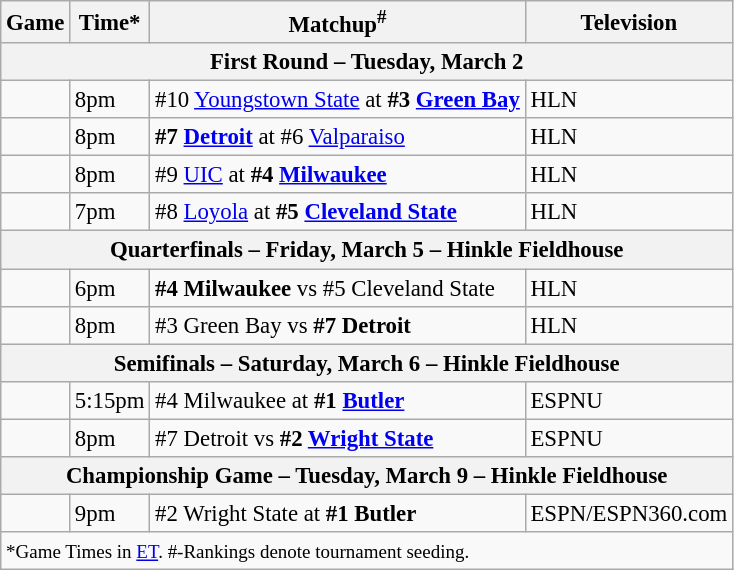<table class="wikitable" style="font-size: 95%">
<tr align="center">
<th>Game</th>
<th>Time*</th>
<th>Matchup<sup>#</sup></th>
<th>Television</th>
</tr>
<tr>
<th colspan=4>First Round – Tuesday, March 2</th>
</tr>
<tr>
<td></td>
<td>8pm</td>
<td>#10 <a href='#'>Youngstown State</a> at <strong>#3 <a href='#'>Green Bay</a></strong></td>
<td>HLN</td>
</tr>
<tr>
<td></td>
<td>8pm</td>
<td><strong>#7 <a href='#'>Detroit</a></strong> at #6 <a href='#'>Valparaiso</a></td>
<td>HLN</td>
</tr>
<tr>
<td></td>
<td>8pm</td>
<td>#9 <a href='#'>UIC</a> at <strong>#4 <a href='#'>Milwaukee</a></strong></td>
<td>HLN</td>
</tr>
<tr>
<td></td>
<td>7pm</td>
<td>#8 <a href='#'>Loyola</a> at <strong>#5 <a href='#'>Cleveland State</a></strong></td>
<td>HLN</td>
</tr>
<tr>
<th colspan=4>Quarterfinals – Friday, March 5 – Hinkle Fieldhouse</th>
</tr>
<tr>
<td></td>
<td>6pm</td>
<td><strong>#4 Milwaukee</strong> vs #5 Cleveland State</td>
<td>HLN</td>
</tr>
<tr>
<td></td>
<td>8pm</td>
<td>#3 Green Bay vs <strong>#7 Detroit</strong></td>
<td>HLN</td>
</tr>
<tr>
<th colspan=4>Semifinals – Saturday, March 6 – Hinkle Fieldhouse</th>
</tr>
<tr>
<td></td>
<td>5:15pm</td>
<td>#4 Milwaukee at <strong>#1 <a href='#'>Butler</a></strong></td>
<td>ESPNU</td>
</tr>
<tr>
<td></td>
<td>8pm</td>
<td>#7 Detroit vs <strong>#2 <a href='#'>Wright State</a></strong></td>
<td>ESPNU</td>
</tr>
<tr>
<th colspan=4>Championship Game – Tuesday, March 9 – Hinkle Fieldhouse</th>
</tr>
<tr>
<td></td>
<td>9pm</td>
<td>#2 Wright State at <strong>#1 Butler</strong></td>
<td>ESPN/ESPN360.com</td>
</tr>
<tr>
<td colspan=4><small>*Game Times in <a href='#'>ET</a>. #-Rankings denote tournament seeding.</small></td>
</tr>
</table>
